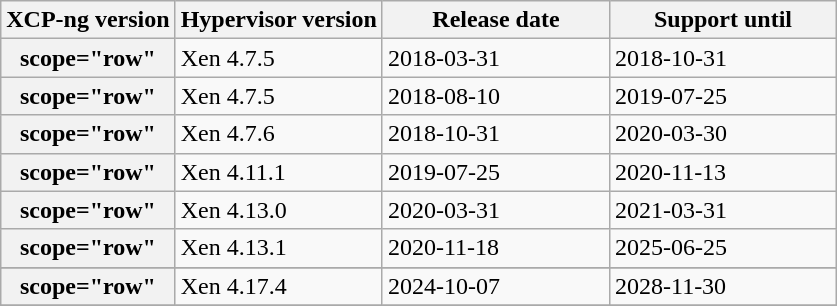<table class="wikitable collapsible sortable">
<tr>
<th scope="col">XCP-ng version</th>
<th scope="col">Hypervisor version</th>
<th scope="col" style="min-width: 9em;">Release date</th>
<th scope="col" style="min-width: 9em;">Support until</th>
</tr>
<tr>
<th>scope="row" </th>
<td>Xen 4.7.5</td>
<td>2018-03-31</td>
<td>2018-10-31</td>
</tr>
<tr>
<th>scope="row" </th>
<td>Xen 4.7.5</td>
<td>2018-08-10</td>
<td>2019-07-25</td>
</tr>
<tr>
<th>scope="row" </th>
<td>Xen 4.7.6</td>
<td>2018-10-31</td>
<td>2020-03-30</td>
</tr>
<tr>
<th>scope="row" </th>
<td>Xen 4.11.1</td>
<td>2019-07-25</td>
<td>2020-11-13</td>
</tr>
<tr>
<th>scope="row" </th>
<td>Xen 4.13.0</td>
<td>2020-03-31</td>
<td>2021-03-31</td>
</tr>
<tr>
<th>scope="row" </th>
<td>Xen 4.13.1</td>
<td>2020-11-18</td>
<td>2025-06-25</td>
</tr>
<tr>
</tr>
<tr>
<th>scope="row" </th>
<td>Xen 4.17.4</td>
<td>2024-10-07</td>
<td>2028-11-30</td>
</tr>
<tr>
</tr>
</table>
